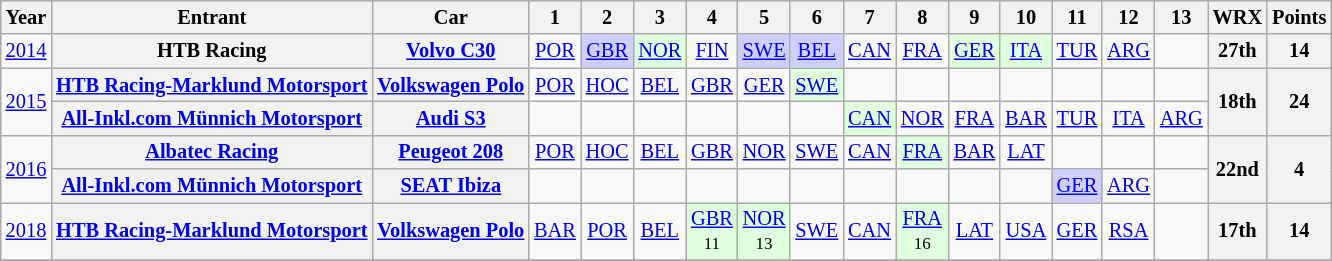<table class="wikitable" border="1" style="text-align:center; font-size:85%;">
<tr valign="top">
<th>Year</th>
<th>Entrant</th>
<th>Car</th>
<th>1</th>
<th>2</th>
<th>3</th>
<th>4</th>
<th>5</th>
<th>6</th>
<th>7</th>
<th>8</th>
<th>9</th>
<th>10</th>
<th>11</th>
<th>12</th>
<th>13</th>
<th>WRX</th>
<th>Points</th>
</tr>
<tr>
<td><a href='#'>2014</a></td>
<th nowrap>HTB Racing</th>
<th nowrap><a href='#'>Volvo C30</a></th>
<td><a href='#'>POR</a></td>
<td style="background:#CFCFFF;"><a href='#'>GBR</a><br></td>
<td style="background:#DFFFDF;"><a href='#'>NOR</a><br></td>
<td><a href='#'>FIN</a></td>
<td style="background:#CFCFFF;"><a href='#'>SWE</a><br></td>
<td style="background:#CFCFFF;"><a href='#'>BEL</a><br></td>
<td><a href='#'>CAN</a></td>
<td><a href='#'>FRA</a></td>
<td style="background:#DFFFDF;"><a href='#'>GER</a><br></td>
<td style="background:#DFFFDF;"><a href='#'>ITA</a><br></td>
<td><a href='#'>TUR</a></td>
<td><a href='#'>ARG</a></td>
<td></td>
<th>27th</th>
<th>14</th>
</tr>
<tr>
<td rowspan=2><a href='#'>2015</a></td>
<th nowrap><a href='#'>HTB Racing-Marklund Motorsport</a></th>
<th nowrap><a href='#'>Volkswagen Polo</a></th>
<td><a href='#'>POR</a></td>
<td><a href='#'>HOC</a></td>
<td><a href='#'>BEL</a></td>
<td><a href='#'>GBR</a></td>
<td><a href='#'>GER</a></td>
<td style="background:#DFFFDF;"><a href='#'>SWE</a><br></td>
<td></td>
<td></td>
<td></td>
<td></td>
<td></td>
<td></td>
<td></td>
<th rowspan=2>18th</th>
<th rowspan=2>24</th>
</tr>
<tr>
<th nowrap><a href='#'>All-Inkl.com Münnich Motorsport</a></th>
<th nowrap><a href='#'>Audi S3</a></th>
<td></td>
<td></td>
<td></td>
<td></td>
<td></td>
<td></td>
<td style="background:#DFFFDF;"><a href='#'>CAN</a><br></td>
<td><a href='#'>NOR</a></td>
<td><a href='#'>FRA</a></td>
<td><a href='#'>BAR</a></td>
<td><a href='#'>TUR</a></td>
<td><a href='#'>ITA</a></td>
<td><a href='#'>ARG</a></td>
</tr>
<tr>
<td rowspan=2><a href='#'>2016</a></td>
<th nowrap><a href='#'>Albatec Racing</a></th>
<th nowrap><a href='#'>Peugeot 208</a></th>
<td><a href='#'>POR</a></td>
<td><a href='#'>HOC</a></td>
<td><a href='#'>BEL</a></td>
<td><a href='#'>GBR</a></td>
<td><a href='#'>NOR</a></td>
<td><a href='#'>SWE</a></td>
<td><a href='#'>CAN</a></td>
<td style="background:#DFFFDF;"><a href='#'>FRA</a><br></td>
<td><a href='#'>BAR</a></td>
<td><a href='#'>LAT</a></td>
<td></td>
<td></td>
<td></td>
<th rowspan=2>22nd</th>
<th rowspan=2>4</th>
</tr>
<tr>
<th nowrap><a href='#'>All-Inkl.com Münnich Motorsport</a></th>
<th nowrap><a href='#'>SEAT Ibiza</a></th>
<td></td>
<td></td>
<td></td>
<td></td>
<td></td>
<td></td>
<td></td>
<td></td>
<td></td>
<td></td>
<td style="background:#CFCFFF;"><a href='#'>GER</a><br></td>
<td><a href='#'>ARG</a></td>
<td></td>
</tr>
<tr>
<td><a href='#'>2018</a></td>
<th nowrap><a href='#'>HTB Racing-Marklund Motorsport</a></th>
<th nowrap><a href='#'>Volkswagen Polo</a></th>
<td><a href='#'>BAR</a><br><small></small></td>
<td><a href='#'>POR</a><br><small></small></td>
<td><a href='#'>BEL</a><br><small></small></td>
<td style="background:#DFFFDF;"><a href='#'>GBR</a><br><small>11</small></td>
<td style="background:#DFFFDF;"><a href='#'>NOR</a><br><small>13</small></td>
<td><a href='#'>SWE</a></td>
<td><a href='#'>CAN</a></td>
<td style="background:#DFFFDF;"><a href='#'>FRA</a><br><small>16</small></td>
<td><a href='#'>LAT</a></td>
<td><a href='#'>USA</a></td>
<td><a href='#'>GER</a></td>
<td><a href='#'>RSA</a></td>
<td></td>
<th>17th</th>
<th>14</th>
</tr>
<tr>
</tr>
</table>
